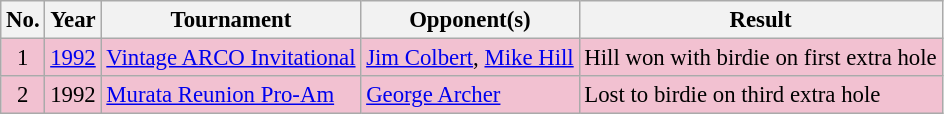<table class="wikitable" style="font-size:95%;">
<tr>
<th>No.</th>
<th>Year</th>
<th>Tournament</th>
<th>Opponent(s)</th>
<th>Result</th>
</tr>
<tr style="background:#F2C1D1;">
<td align=center>1</td>
<td><a href='#'>1992</a></td>
<td><a href='#'>Vintage ARCO Invitational</a></td>
<td> <a href='#'>Jim Colbert</a>,  <a href='#'>Mike Hill</a></td>
<td>Hill won with birdie on first extra hole</td>
</tr>
<tr style="background:#F2C1D1;">
<td align=center>2</td>
<td>1992</td>
<td><a href='#'>Murata Reunion Pro-Am</a></td>
<td> <a href='#'>George Archer</a></td>
<td>Lost to birdie on third extra hole</td>
</tr>
</table>
